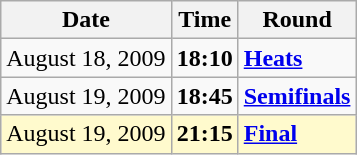<table class="wikitable">
<tr>
<th>Date</th>
<th>Time</th>
<th>Round</th>
</tr>
<tr>
<td>August 18, 2009</td>
<td><strong>18:10</strong></td>
<td><strong><a href='#'>Heats</a></strong></td>
</tr>
<tr>
<td>August 19, 2009</td>
<td><strong>18:45</strong></td>
<td><strong><a href='#'>Semifinals</a></strong></td>
</tr>
<tr style=background:lemonchiffon>
<td>August 19, 2009</td>
<td><strong>21:15</strong></td>
<td><strong><a href='#'>Final</a></strong></td>
</tr>
</table>
